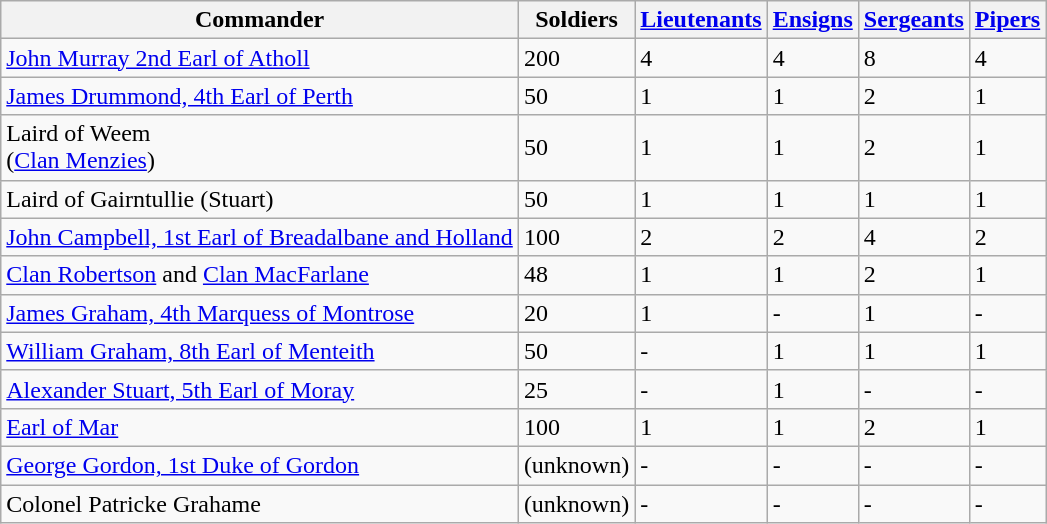<table class="wikitable">
<tr>
<th>Commander</th>
<th>Soldiers</th>
<th><a href='#'>Lieutenants</a></th>
<th><a href='#'>Ensigns</a></th>
<th><a href='#'>Sergeants</a></th>
<th><a href='#'>Pipers</a></th>
</tr>
<tr>
<td><a href='#'>John Murray 2nd Earl of Atholl</a></td>
<td>200</td>
<td>4</td>
<td>4</td>
<td>8</td>
<td>4</td>
</tr>
<tr>
<td><a href='#'>James Drummond, 4th Earl of Perth</a></td>
<td>50</td>
<td>1</td>
<td>1</td>
<td>2</td>
<td>1</td>
</tr>
<tr>
<td>Laird of Weem<br>(<a href='#'>Clan Menzies</a>)</td>
<td>50</td>
<td>1</td>
<td>1</td>
<td>2</td>
<td>1</td>
</tr>
<tr>
<td>Laird of Gairntullie (Stuart)</td>
<td>50</td>
<td>1</td>
<td>1</td>
<td>1</td>
<td>1</td>
</tr>
<tr>
<td><a href='#'>John Campbell, 1st Earl of Breadalbane and Holland</a></td>
<td>100</td>
<td>2</td>
<td>2</td>
<td>4</td>
<td>2</td>
</tr>
<tr>
<td><a href='#'>Clan Robertson</a> and <a href='#'>Clan MacFarlane</a></td>
<td>48</td>
<td>1</td>
<td>1</td>
<td>2</td>
<td>1</td>
</tr>
<tr>
<td><a href='#'>James Graham, 4th Marquess of Montrose</a></td>
<td>20</td>
<td>1</td>
<td>-</td>
<td>1</td>
<td>-</td>
</tr>
<tr>
<td><a href='#'>William Graham, 8th Earl of Menteith</a></td>
<td>50</td>
<td>-</td>
<td>1</td>
<td>1</td>
<td>1</td>
</tr>
<tr>
<td><a href='#'>Alexander Stuart, 5th Earl of Moray</a></td>
<td>25</td>
<td>-</td>
<td>1</td>
<td>-</td>
<td>-</td>
</tr>
<tr>
<td><a href='#'>Earl of Mar</a></td>
<td>100</td>
<td>1</td>
<td>1</td>
<td>2</td>
<td>1</td>
</tr>
<tr>
<td><a href='#'>George Gordon, 1st Duke of Gordon</a></td>
<td>(unknown)</td>
<td>-</td>
<td>-</td>
<td>-</td>
<td>-</td>
</tr>
<tr>
<td>Colonel Patricke Grahame</td>
<td>(unknown)</td>
<td>-</td>
<td>-</td>
<td>-</td>
<td>-</td>
</tr>
</table>
